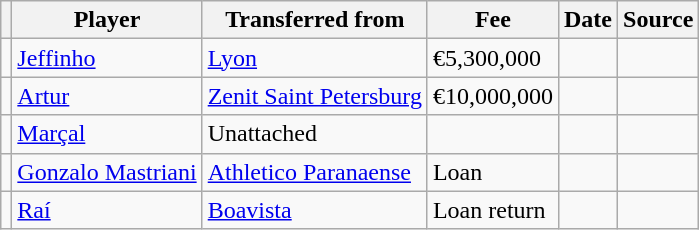<table class="wikitable plainrowheaders sortable">
<tr>
<th></th>
<th scope="col">Player</th>
<th>Transferred from</th>
<th style="width: 80px;">Fee</th>
<th scope="col">Date</th>
<th scope="col">Source</th>
</tr>
<tr>
<td align="center"></td>
<td> <a href='#'>Jeffinho</a></td>
<td> <a href='#'>Lyon</a></td>
<td>€5,300,000</td>
<td></td>
<td></td>
</tr>
<tr>
<td align="center"></td>
<td> <a href='#'>Artur</a></td>
<td> <a href='#'>Zenit Saint Petersburg</a></td>
<td>€10,000,000</td>
<td></td>
<td></td>
</tr>
<tr>
<td align="center"></td>
<td> <a href='#'>Marçal</a></td>
<td>Unattached</td>
<td></td>
<td></td>
<td></td>
</tr>
<tr>
<td align="center"></td>
<td> <a href='#'>Gonzalo Mastriani</a></td>
<td> <a href='#'>Athletico Paranaense</a></td>
<td>Loan</td>
<td></td>
<td></td>
</tr>
<tr>
<td align="center"></td>
<td> <a href='#'>Raí</a></td>
<td> <a href='#'>Boavista</a></td>
<td>Loan return</td>
<td></td>
<td></td>
</tr>
</table>
